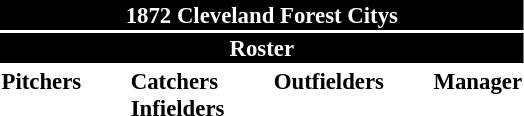<table class="toccolours" style="font-size: 95%;">
<tr>
<th colspan="10" style="background-color: black; color: white; text-align: center;">1872 Cleveland Forest Citys</th>
</tr>
<tr>
<td colspan="10" style="background-color:black; color: white; text-align: center;"><strong>Roster</strong></td>
</tr>
<tr>
<td valign="top"><strong>Pitchers</strong><br></td>
<td width="25px"></td>
<td valign="top"><strong>Catchers</strong><br>

<strong>Infielders</strong>




</td>
<td width="25px"></td>
<td valign="top"><strong>Outfielders</strong><br>


</td>
<td width="25px"></td>
<td valign="top"><strong>Manager</strong><br>
</td>
</tr>
</table>
